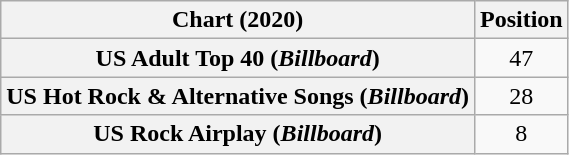<table class="wikitable sortable plainrowheaders" style="text-align:center">
<tr>
<th scope="col">Chart (2020)</th>
<th scope="col">Position</th>
</tr>
<tr>
<th scope="row">US Adult Top 40 (<em>Billboard</em>)</th>
<td>47</td>
</tr>
<tr>
<th scope="row">US Hot Rock & Alternative Songs (<em>Billboard</em>)</th>
<td>28</td>
</tr>
<tr>
<th scope="row">US Rock Airplay (<em>Billboard</em>)</th>
<td>8</td>
</tr>
</table>
